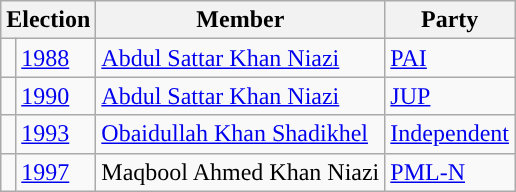<table class="wikitable">
<tr>
<th colspan="2">Election</th>
<th>Member</th>
<th>Party</th>
</tr>
<tr>
<td style="background-color: "></td>
<td><a href='#'>1988</a></td>
<td><a href='#'>Abdul Sattar Khan Niazi</a></td>
<td><a href='#'>PAI</a></td>
</tr>
<tr>
<td style="background-color: "></td>
<td><a href='#'>1990</a></td>
<td><a href='#'>Abdul Sattar Khan Niazi</a></td>
<td><a href='#'>JUP</a></td>
</tr>
<tr>
<td style="background-color: "></td>
<td><a href='#'>1993</a></td>
<td><a href='#'>Obaidullah Khan Shadikhel</a></td>
<td><a href='#'>Independent</a></td>
</tr>
<tr>
<td style="background-color: "></td>
<td><a href='#'>1997</a></td>
<td>Maqbool Ahmed Khan Niazi</td>
<td><a href='#'>PML-N</a></td>
</tr>
</table>
